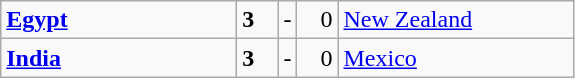<table class="wikitable">
<tr>
<td width=150> <strong><a href='#'>Egypt</a></strong></td>
<td style="width:20px; text-align:left;"><strong>3</strong></td>
<td>-</td>
<td style="width:20px; text-align:right;">0</td>
<td width=150> <a href='#'>New Zealand</a></td>
</tr>
<tr>
<td> <strong><a href='#'>India</a></strong></td>
<td style="text-align:left;"><strong>3</strong></td>
<td>-</td>
<td style="text-align:right;">0</td>
<td> <a href='#'>Mexico</a></td>
</tr>
</table>
